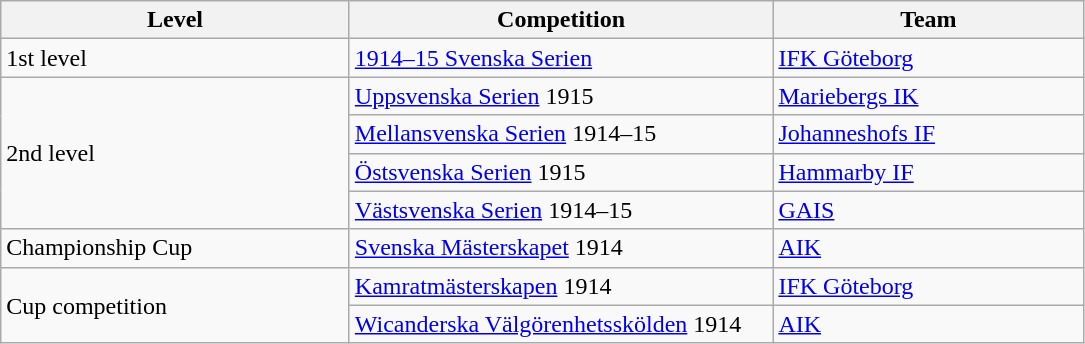<table class="wikitable" style="text-align: left;">
<tr>
<th style="width: 225px;">Level</th>
<th style="width: 275px;">Competition</th>
<th style="width: 200px;">Team</th>
</tr>
<tr>
<td>1st level</td>
<td><a href='#'>1914–15 Svenska Serien</a></td>
<td><a href='#'>IFK Göteborg</a></td>
</tr>
<tr>
<td rowspan=4>2nd level</td>
<td><a href='#'>Uppsvenska Serien</a> 1915</td>
<td><a href='#'>Mariebergs IK</a></td>
</tr>
<tr>
<td><a href='#'>Mellansvenska Serien</a> 1914–15</td>
<td><a href='#'>Johanneshofs IF</a></td>
</tr>
<tr>
<td><a href='#'>Östsvenska Serien</a> 1915</td>
<td><a href='#'>Hammarby IF</a></td>
</tr>
<tr>
<td><a href='#'>Västsvenska Serien</a> 1914–15</td>
<td><a href='#'>GAIS</a></td>
</tr>
<tr>
<td>Championship Cup</td>
<td><a href='#'>Svenska Mästerskapet</a> 1914</td>
<td><a href='#'>AIK</a></td>
</tr>
<tr>
<td rowspan=2>Cup competition</td>
<td><a href='#'>Kamratmästerskapen</a> 1914</td>
<td><a href='#'>IFK Göteborg</a></td>
</tr>
<tr>
<td><a href='#'>Wicanderska Välgörenhetsskölden</a> 1914</td>
<td><a href='#'>AIK</a></td>
</tr>
</table>
